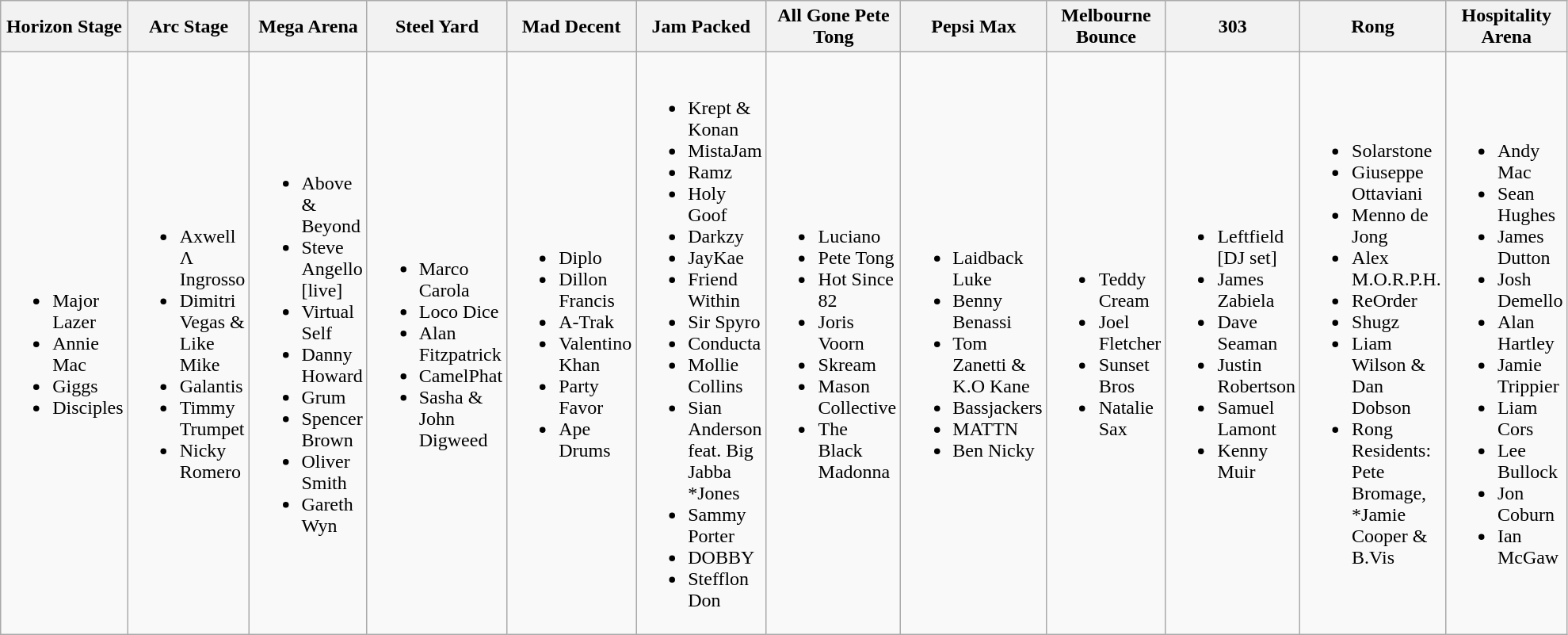<table class="wikitable">
<tr>
<th>Horizon Stage</th>
<th>Arc Stage</th>
<th>Mega Arena</th>
<th>Steel Yard</th>
<th>Mad Decent</th>
<th>Jam Packed</th>
<th>All Gone Pete Tong</th>
<th>Pepsi Max</th>
<th>Melbourne Bounce</th>
<th>303</th>
<th>Rong</th>
<th>Hospitality Arena</th>
</tr>
<tr>
<td><br><ul><li>Major Lazer</li><li>Annie Mac</li><li>Giggs</li><li>Disciples</li></ul></td>
<td><br><ul><li>Axwell Λ Ingrosso</li><li>Dimitri Vegas & Like Mike</li><li>Galantis</li><li>Timmy Trumpet</li><li>Nicky Romero</li></ul></td>
<td><br><ul><li>Above & Beyond</li><li>Steve Angello [live]</li><li>Virtual Self</li><li>Danny Howard</li><li>Grum</li><li>Spencer Brown</li><li>Oliver Smith</li><li>Gareth Wyn</li></ul></td>
<td><br><ul><li>Marco Carola</li><li>Loco Dice</li><li>Alan Fitzpatrick</li><li>CamelPhat</li><li>Sasha & John Digweed</li></ul></td>
<td><br><ul><li>Diplo</li><li>Dillon Francis</li><li>A-Trak</li><li>Valentino Khan</li><li>Party Favor</li><li>Ape Drums</li></ul></td>
<td><br><ul><li>Krept & Konan</li><li>MistaJam</li><li>Ramz</li><li>Holy Goof</li><li>Darkzy</li><li>JayKae</li><li>Friend Within</li><li>Sir Spyro</li><li>Conducta</li><li>Mollie Collins</li><li>Sian Anderson feat. Big Jabba *Jones</li><li>Sammy Porter</li><li>DOBBY</li><li>Stefflon Don</li></ul></td>
<td><br><ul><li>Luciano</li><li>Pete Tong</li><li>Hot Since 82</li><li>Joris Voorn</li><li>Skream</li><li>Mason Collective</li><li>The Black Madonna</li></ul></td>
<td><br><ul><li>Laidback Luke</li><li>Benny Benassi</li><li>Tom Zanetti & K.O Kane</li><li>Bassjackers</li><li>MATTN</li><li>Ben Nicky</li></ul></td>
<td><br><ul><li>Teddy Cream</li><li>Joel Fletcher</li><li>Sunset Bros</li><li>Natalie Sax</li></ul></td>
<td><br><ul><li>Leftfield [DJ set]</li><li>James Zabiela</li><li>Dave Seaman</li><li>Justin Robertson</li><li>Samuel Lamont</li><li>Kenny Muir</li></ul></td>
<td><br><ul><li>Solarstone</li><li>Giuseppe Ottaviani</li><li>Menno de Jong</li><li>Alex M.O.R.P.H.</li><li>ReOrder</li><li>Shugz</li><li>Liam Wilson & Dan Dobson</li><li>Rong Residents: Pete Bromage, *Jamie Cooper & B.Vis</li></ul></td>
<td><br><ul><li>Andy Mac</li><li>Sean Hughes</li><li>James Dutton</li><li>Josh Demello</li><li>Alan Hartley</li><li>Jamie Trippier</li><li>Liam Cors</li><li>Lee Bullock</li><li>Jon Coburn</li><li>Ian McGaw</li></ul></td>
</tr>
</table>
